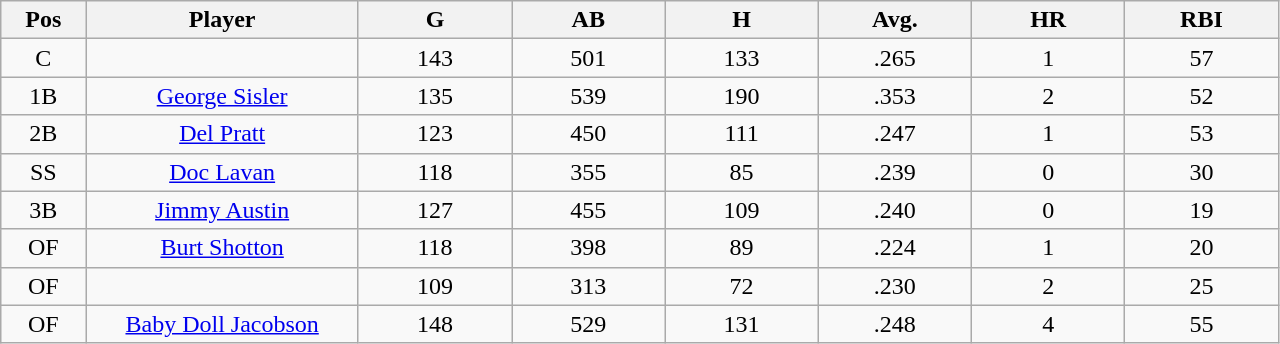<table class="wikitable sortable">
<tr>
<th bgcolor="#DDDDFF" width="5%">Pos</th>
<th bgcolor="#DDDDFF" width="16%">Player</th>
<th bgcolor="#DDDDFF" width="9%">G</th>
<th bgcolor="#DDDDFF" width="9%">AB</th>
<th bgcolor="#DDDDFF" width="9%">H</th>
<th bgcolor="#DDDDFF" width="9%">Avg.</th>
<th bgcolor="#DDDDFF" width="9%">HR</th>
<th bgcolor="#DDDDFF" width="9%">RBI</th>
</tr>
<tr align="center">
<td>C</td>
<td></td>
<td>143</td>
<td>501</td>
<td>133</td>
<td>.265</td>
<td>1</td>
<td>57</td>
</tr>
<tr align="center">
<td>1B</td>
<td><a href='#'>George Sisler</a></td>
<td>135</td>
<td>539</td>
<td>190</td>
<td>.353</td>
<td>2</td>
<td>52</td>
</tr>
<tr align=center>
<td>2B</td>
<td><a href='#'>Del Pratt</a></td>
<td>123</td>
<td>450</td>
<td>111</td>
<td>.247</td>
<td>1</td>
<td>53</td>
</tr>
<tr align=center>
<td>SS</td>
<td><a href='#'>Doc Lavan</a></td>
<td>118</td>
<td>355</td>
<td>85</td>
<td>.239</td>
<td>0</td>
<td>30</td>
</tr>
<tr align=center>
<td>3B</td>
<td><a href='#'>Jimmy Austin</a></td>
<td>127</td>
<td>455</td>
<td>109</td>
<td>.240</td>
<td>0</td>
<td>19</td>
</tr>
<tr align=center>
<td>OF</td>
<td><a href='#'>Burt Shotton</a></td>
<td>118</td>
<td>398</td>
<td>89</td>
<td>.224</td>
<td>1</td>
<td>20</td>
</tr>
<tr align=center>
<td>OF</td>
<td></td>
<td>109</td>
<td>313</td>
<td>72</td>
<td>.230</td>
<td>2</td>
<td>25</td>
</tr>
<tr align="center">
<td>OF</td>
<td><a href='#'>Baby Doll Jacobson</a></td>
<td>148</td>
<td>529</td>
<td>131</td>
<td>.248</td>
<td>4</td>
<td>55</td>
</tr>
</table>
